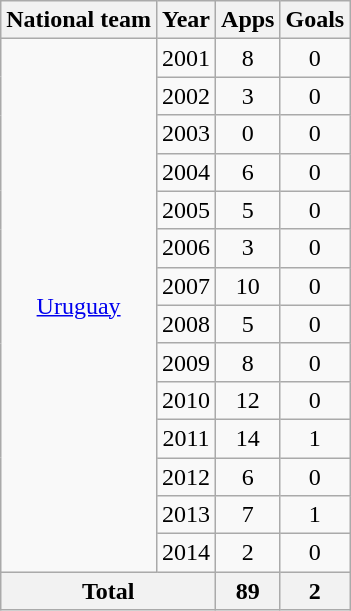<table class=wikitable style=text-align:center>
<tr>
<th>National team</th>
<th>Year</th>
<th>Apps</th>
<th>Goals</th>
</tr>
<tr>
<td rowspan=14><a href='#'>Uruguay</a></td>
<td>2001</td>
<td>8</td>
<td>0</td>
</tr>
<tr>
<td>2002</td>
<td>3</td>
<td>0</td>
</tr>
<tr>
<td>2003</td>
<td>0</td>
<td>0</td>
</tr>
<tr>
<td>2004</td>
<td>6</td>
<td>0</td>
</tr>
<tr>
<td>2005</td>
<td>5</td>
<td>0</td>
</tr>
<tr>
<td>2006</td>
<td>3</td>
<td>0</td>
</tr>
<tr>
<td>2007</td>
<td>10</td>
<td>0</td>
</tr>
<tr>
<td>2008</td>
<td>5</td>
<td>0</td>
</tr>
<tr>
<td>2009</td>
<td>8</td>
<td>0</td>
</tr>
<tr>
<td>2010</td>
<td>12</td>
<td>0</td>
</tr>
<tr>
<td>2011</td>
<td>14</td>
<td>1</td>
</tr>
<tr>
<td>2012</td>
<td>6</td>
<td>0</td>
</tr>
<tr>
<td>2013</td>
<td>7</td>
<td>1</td>
</tr>
<tr>
<td>2014</td>
<td>2</td>
<td>0</td>
</tr>
<tr>
<th colspan=2>Total</th>
<th>89</th>
<th>2</th>
</tr>
</table>
